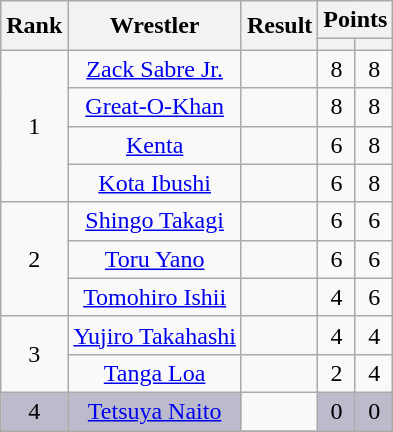<table class="wikitable mw-collapsible mw-collapsed" plainrowheaders sortable" style="text-align: center">
<tr>
<th scope="col" rowspan="2">Rank</th>
<th scope="col" rowspan="2">Wrestler</th>
<th scope="col" rowspan="2">Result</th>
<th scope="col" colspan="2">Points</th>
</tr>
<tr>
<th></th>
<th></th>
</tr>
<tr>
<td rowspan="4">1</td>
<td><a href='#'>Zack Sabre Jr.</a></td>
<td></td>
<td>8</td>
<td>8</td>
</tr>
<tr>
<td><a href='#'>Great-O-Khan</a></td>
<td></td>
<td>8</td>
<td>8</td>
</tr>
<tr>
<td><a href='#'>Kenta</a></td>
<td></td>
<td>6</td>
<td>8</td>
</tr>
<tr>
<td><a href='#'>Kota Ibushi</a></td>
<td></td>
<td>6</td>
<td>8</td>
</tr>
<tr>
<td rowspan="3">2</td>
<td><a href='#'>Shingo Takagi</a></td>
<td></td>
<td>6</td>
<td>6</td>
</tr>
<tr>
<td><a href='#'>Toru Yano</a></td>
<td></td>
<td>6</td>
<td>6</td>
</tr>
<tr>
<td><a href='#'>Tomohiro Ishii</a></td>
<td></td>
<td>4</td>
<td>6</td>
</tr>
<tr>
<td rowspan="2">3</td>
<td><a href='#'>Yujiro Takahashi</a></td>
<td></td>
<td>4</td>
<td>4</td>
</tr>
<tr>
<td><a href='#'>Tanga Loa</a></td>
<td></td>
<td>2</td>
<td>4</td>
</tr>
<tr>
<td style="background: #BBBBCC;">4</td>
<td style="background: #BBBBCC;"><a href='#'>Tetsuya Naito</a></td>
<td></td>
<td style="background: #BBBBCC;">0</td>
<td style="background: #BBBBCC;">0</td>
</tr>
<tr>
</tr>
</table>
